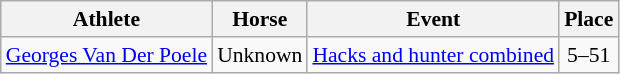<table class="wikitable sortable" style="text-align:center; font-size:90%">
<tr>
<th>Athlete</th>
<th>Horse</th>
<th>Event</th>
<th>Place</th>
</tr>
<tr>
<td align=left><a href='#'>Georges Van Der Poele</a></td>
<td align="left">Unknown</td>
<td align="left"><a href='#'>Hacks and hunter combined</a></td>
<td>5–51</td>
</tr>
</table>
